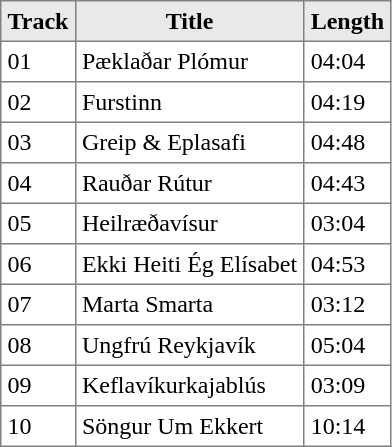<table class="toccolours" border="1" cellpadding="4" style="border-collapse:collapse">
<tr style="background-color:#e9e9e9" |>
<th>Track</th>
<th>Title</th>
<th>Length</th>
</tr>
<tr>
<td>01</td>
<td>Pæklaðar Plómur</td>
<td>04:04</td>
</tr>
<tr>
<td>02</td>
<td>Furstinn</td>
<td>04:19</td>
</tr>
<tr>
<td>03</td>
<td>Greip & Eplasafi</td>
<td>04:48</td>
</tr>
<tr>
<td>04</td>
<td>Rauðar Rútur</td>
<td>04:43</td>
</tr>
<tr>
<td>05</td>
<td>Heilræðavísur</td>
<td>03:04</td>
</tr>
<tr>
<td>06</td>
<td>Ekki Heiti Ég Elísabet</td>
<td>04:53</td>
</tr>
<tr>
<td>07</td>
<td>Marta Smarta</td>
<td>03:12</td>
</tr>
<tr>
<td>08</td>
<td>Ungfrú Reykjavík</td>
<td>05:04</td>
</tr>
<tr>
<td>09</td>
<td>Keflavíkurkajablús</td>
<td>03:09</td>
</tr>
<tr>
<td>10</td>
<td>Söngur Um Ekkert</td>
<td>10:14</td>
</tr>
</table>
